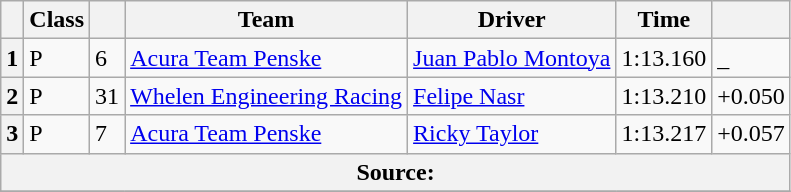<table class="wikitable">
<tr>
<th scope="col"></th>
<th scope="col">Class</th>
<th scope="col"></th>
<th scope="col">Team</th>
<th scope="col">Driver</th>
<th scope="col">Time</th>
<th scope="col"></th>
</tr>
<tr>
<th scope="row">1</th>
<td>P</td>
<td>6</td>
<td><a href='#'>Acura Team Penske</a></td>
<td><a href='#'>Juan Pablo Montoya</a></td>
<td>1:13.160</td>
<td>_</td>
</tr>
<tr>
<th scope="row">2</th>
<td>P</td>
<td>31</td>
<td><a href='#'>Whelen Engineering Racing</a></td>
<td><a href='#'>Felipe Nasr</a></td>
<td>1:13.210</td>
<td>+0.050</td>
</tr>
<tr>
<th scope="row">3</th>
<td>P</td>
<td>7</td>
<td><a href='#'>Acura Team Penske</a></td>
<td><a href='#'>Ricky Taylor</a></td>
<td>1:13.217</td>
<td>+0.057</td>
</tr>
<tr>
<th colspan="7">Source:</th>
</tr>
<tr>
</tr>
</table>
